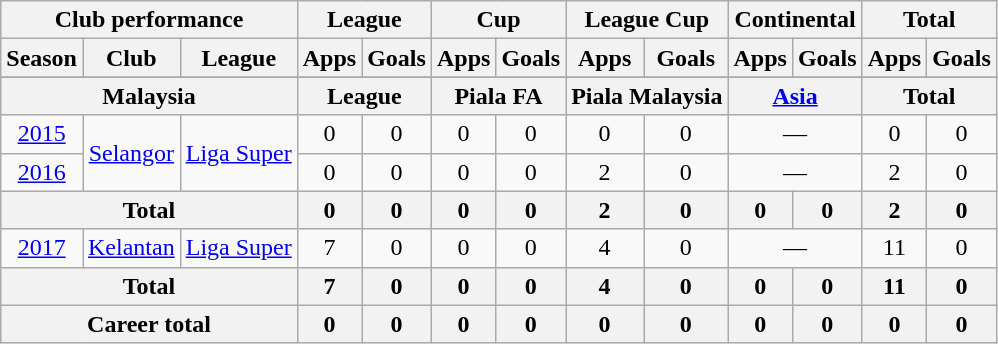<table class="wikitable" style="text-align:center">
<tr>
<th colspan=3>Club performance</th>
<th colspan=2>League</th>
<th colspan=2>Cup</th>
<th colspan=2>League Cup</th>
<th colspan=2>Continental</th>
<th colspan=2>Total</th>
</tr>
<tr>
<th>Season</th>
<th>Club</th>
<th>League</th>
<th>Apps</th>
<th>Goals</th>
<th>Apps</th>
<th>Goals</th>
<th>Apps</th>
<th>Goals</th>
<th>Apps</th>
<th>Goals</th>
<th>Apps</th>
<th>Goals</th>
</tr>
<tr>
</tr>
<tr>
<th colspan=3>Malaysia</th>
<th colspan=2>League</th>
<th colspan=2>Piala FA</th>
<th colspan=2>Piala Malaysia</th>
<th colspan=2><a href='#'>Asia</a></th>
<th colspan=2>Total</th>
</tr>
<tr>
<td><a href='#'>2015</a></td>
<td rowspan="2"><a href='#'>Selangor</a></td>
<td rowspan="2"><a href='#'>Liga Super</a></td>
<td>0</td>
<td>0</td>
<td>0</td>
<td>0</td>
<td>0</td>
<td>0</td>
<td colspan="2">—</td>
<td>0</td>
<td>0</td>
</tr>
<tr>
<td><a href='#'>2016</a></td>
<td>0</td>
<td>0</td>
<td>0</td>
<td>0</td>
<td>2</td>
<td>0</td>
<td colspan="2">—</td>
<td>2</td>
<td>0</td>
</tr>
<tr>
<th colspan=3>Total</th>
<th>0</th>
<th>0</th>
<th>0</th>
<th>0</th>
<th>2</th>
<th>0</th>
<th>0</th>
<th>0</th>
<th>2</th>
<th>0</th>
</tr>
<tr>
<td><a href='#'>2017</a></td>
<td rowspan="1"><a href='#'>Kelantan</a></td>
<td rowspan="1"><a href='#'>Liga Super</a></td>
<td>7</td>
<td>0</td>
<td>0</td>
<td>0</td>
<td>4</td>
<td>0</td>
<td colspan="2">—</td>
<td>11</td>
<td>0</td>
</tr>
<tr>
<th colspan=3>Total</th>
<th>7</th>
<th>0</th>
<th>0</th>
<th>0</th>
<th>4</th>
<th>0</th>
<th>0</th>
<th>0</th>
<th>11</th>
<th>0</th>
</tr>
<tr>
<th colspan=3>Career total</th>
<th>0</th>
<th>0</th>
<th>0</th>
<th>0</th>
<th>0</th>
<th>0</th>
<th>0</th>
<th>0</th>
<th>0</th>
<th>0</th>
</tr>
</table>
